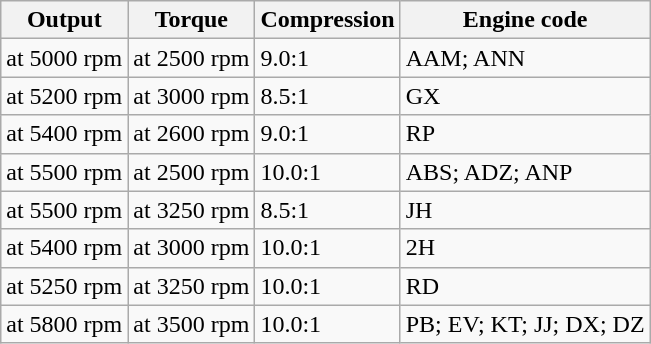<table class="wikitable">
<tr>
<th>Output</th>
<th>Torque</th>
<th>Compression</th>
<th>Engine code</th>
</tr>
<tr>
<td> at 5000 rpm</td>
<td> at 2500 rpm</td>
<td>9.0:1</td>
<td>AAM; ANN</td>
</tr>
<tr>
<td> at 5200 rpm</td>
<td> at 3000 rpm</td>
<td>8.5:1</td>
<td>GX</td>
</tr>
<tr>
<td> at 5400 rpm</td>
<td> at 2600 rpm</td>
<td>9.0:1</td>
<td>RP</td>
</tr>
<tr>
<td> at 5500 rpm</td>
<td> at 2500 rpm</td>
<td>10.0:1</td>
<td>ABS; ADZ; ANP</td>
</tr>
<tr>
<td> at 5500 rpm</td>
<td> at 3250 rpm</td>
<td>8.5:1</td>
<td>JH</td>
</tr>
<tr>
<td> at 5400 rpm</td>
<td> at 3000 rpm</td>
<td>10.0:1</td>
<td>2H</td>
</tr>
<tr>
<td> at 5250 rpm</td>
<td> at 3250 rpm</td>
<td>10.0:1</td>
<td>RD</td>
</tr>
<tr>
<td> at 5800 rpm</td>
<td> at 3500 rpm</td>
<td>10.0:1</td>
<td>PB; EV; KT; JJ; DX; DZ</td>
</tr>
</table>
